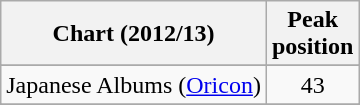<table class="wikitable sortable plainrowheaders">
<tr>
<th>Chart (2012/13)</th>
<th>Peak<br>position</th>
</tr>
<tr>
</tr>
<tr>
</tr>
<tr>
</tr>
<tr>
</tr>
<tr>
</tr>
<tr>
</tr>
<tr>
</tr>
<tr>
</tr>
<tr>
</tr>
<tr>
<td>Japanese Albums (<a href='#'>Oricon</a>)</td>
<td style="text-align:center;">43</td>
</tr>
<tr>
</tr>
<tr>
</tr>
<tr>
</tr>
<tr>
</tr>
<tr>
</tr>
<tr>
</tr>
<tr>
</tr>
</table>
